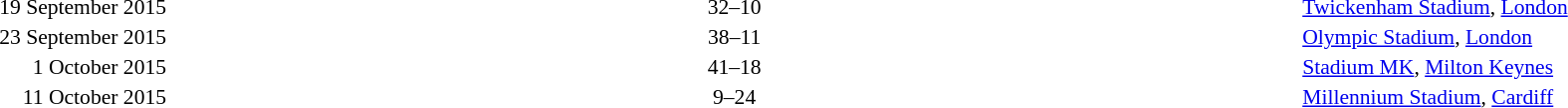<table style="width:100%;" cellspacing="1">
<tr>
<th width=15%></th>
<th width=25%></th>
<th width=10%></th>
<th width=25%></th>
</tr>
<tr style=font-size:90%>
<td align=right>19 September 2015</td>
<td align=right></td>
<td align=center>32–10</td>
<td></td>
<td><a href='#'>Twickenham Stadium</a>, <a href='#'>London</a></td>
</tr>
<tr style=font-size:90%>
<td align=right>23 September 2015</td>
<td align=right></td>
<td align=center>38–11</td>
<td></td>
<td><a href='#'>Olympic Stadium</a>, <a href='#'>London</a></td>
</tr>
<tr style=font-size:90%>
<td align=right>1 October 2015</td>
<td align=right></td>
<td align=center>41–18</td>
<td></td>
<td><a href='#'>Stadium MK</a>, <a href='#'>Milton Keynes</a></td>
</tr>
<tr style=font-size:90%>
<td align=right>11 October 2015</td>
<td align=right></td>
<td align=center>9–24</td>
<td></td>
<td><a href='#'>Millennium Stadium</a>, <a href='#'>Cardiff</a></td>
</tr>
</table>
